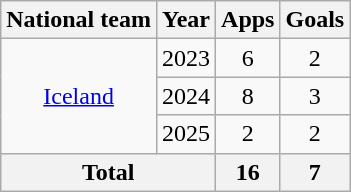<table class="wikitable" style="text-align:center">
<tr>
<th>National team</th>
<th>Year</th>
<th>Apps</th>
<th>Goals</th>
</tr>
<tr>
<td rowspan="3"><a href='#'>Iceland</a></td>
<td>2023</td>
<td>6</td>
<td>2</td>
</tr>
<tr>
<td>2024</td>
<td>8</td>
<td>3</td>
</tr>
<tr>
<td>2025</td>
<td>2</td>
<td>2</td>
</tr>
<tr>
<th colspan="2">Total</th>
<th>16</th>
<th>7</th>
</tr>
</table>
